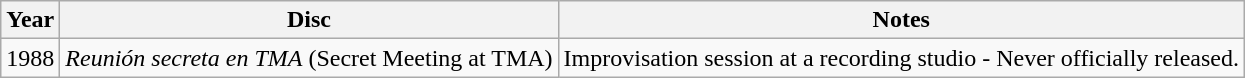<table class="wikitable">
<tr>
<th>Year</th>
<th>Disc</th>
<th>Notes</th>
</tr>
<tr>
<td>1988</td>
<td><em>Reunión secreta en TMA</em> (Secret Meeting at TMA)</td>
<td>Improvisation session at a recording studio - Never officially released.</td>
</tr>
</table>
